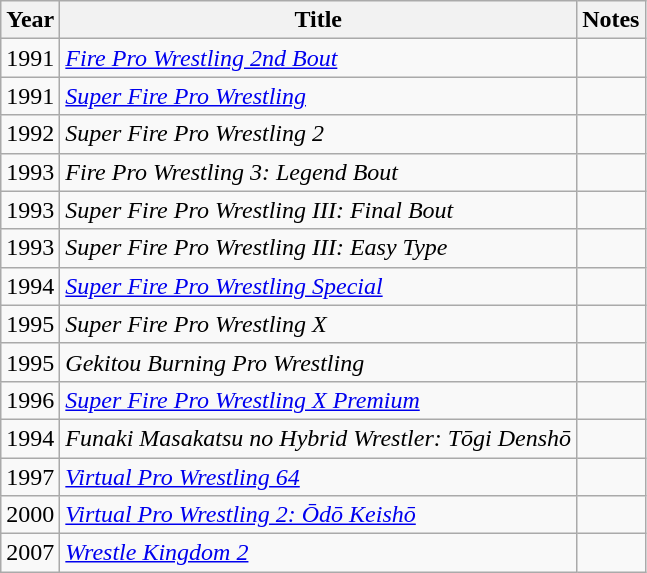<table class="wikitable sortable">
<tr>
<th>Year</th>
<th>Title</th>
<th>Notes</th>
</tr>
<tr>
<td>1991</td>
<td><em><a href='#'>Fire Pro Wrestling 2nd Bout</a></em></td>
<td></td>
</tr>
<tr>
<td>1991</td>
<td><em><a href='#'>Super Fire Pro Wrestling</a></em></td>
<td></td>
</tr>
<tr>
<td>1992</td>
<td><em>Super Fire Pro Wrestling 2</em></td>
<td></td>
</tr>
<tr>
<td>1993</td>
<td><em>Fire Pro Wrestling 3: Legend Bout</em></td>
<td></td>
</tr>
<tr>
<td>1993</td>
<td><em>Super Fire Pro Wrestling III: Final Bout</em></td>
<td></td>
</tr>
<tr>
<td>1993</td>
<td><em>Super Fire Pro Wrestling III: Easy Type</em></td>
<td></td>
</tr>
<tr>
<td>1994</td>
<td><em><a href='#'>Super Fire Pro Wrestling Special</a></em></td>
<td></td>
</tr>
<tr>
<td>1995</td>
<td><em>Super Fire Pro Wrestling X</em></td>
<td></td>
</tr>
<tr>
<td>1995</td>
<td><em>Gekitou Burning Pro Wrestling</em></td>
<td></td>
</tr>
<tr>
<td>1996</td>
<td><em><a href='#'>Super Fire Pro Wrestling X Premium</a></em></td>
<td></td>
</tr>
<tr>
<td>1994</td>
<td><em>Funaki Masakatsu no Hybrid Wrestler: Tōgi Denshō</em></td>
<td></td>
</tr>
<tr>
<td>1997</td>
<td><em><a href='#'>Virtual Pro Wrestling 64</a></em></td>
<td></td>
</tr>
<tr>
<td>2000</td>
<td><em><a href='#'>Virtual Pro Wrestling 2: Ōdō Keishō</a></em></td>
<td></td>
</tr>
<tr>
<td>2007</td>
<td><em><a href='#'>Wrestle Kingdom 2</a></em></td>
<td></td>
</tr>
</table>
